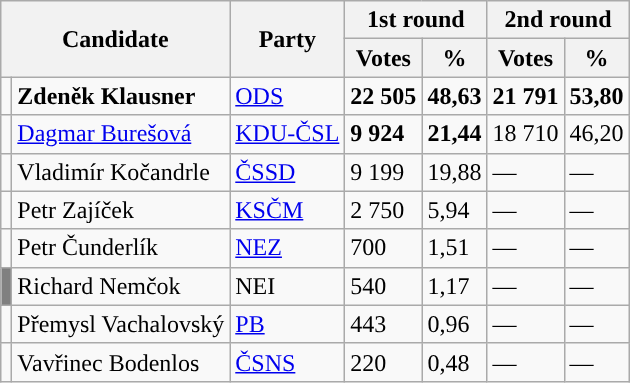<table class="wikitable sortable">
<tr>
<th colspan="2" rowspan="2">Candidate</th>
<th rowspan="2">Party</th>
<th colspan="2">1st round</th>
<th colspan="2">2nd round</th>
</tr>
<tr>
<th>Votes</th>
<th>%</th>
<th>Votes</th>
<th>%</th>
</tr>
<tr>
<td style="background-color:"></td>
<td><strong>Zdeněk Klausner</strong></td>
<td><a href='#'>ODS</a></td>
<td><strong>22 505</strong></td>
<td><strong>48,63</strong></td>
<td><strong>21 791</strong></td>
<td><strong>53,80</strong></td>
</tr>
<tr>
<td style="background-color:"></td>
<td><a href='#'>Dagmar Burešová</a></td>
<td><a href='#'>KDU-ČSL</a></td>
<td><strong>9 924</strong></td>
<td><strong>21,44</strong></td>
<td>18 710</td>
<td>46,20</td>
</tr>
<tr>
<td style="background-color:"></td>
<td>Vladimír Kočandrle</td>
<td><a href='#'>ČSSD</a></td>
<td>9 199</td>
<td>19,88</td>
<td>—</td>
<td>—</td>
</tr>
<tr>
<td style="background-color:"></td>
<td>Petr Zajíček</td>
<td><a href='#'>KSČM</a></td>
<td>2 750</td>
<td>5,94</td>
<td>—</td>
<td>—</td>
</tr>
<tr>
<td style="background-color:"></td>
<td>Petr Čunderlík</td>
<td><a href='#'>NEZ</a></td>
<td>700</td>
<td>1,51</td>
<td>—</td>
<td>—</td>
</tr>
<tr>
<td style="background-color:grey;"></td>
<td>Richard Nemčok</td>
<td>NEI</td>
<td>540</td>
<td>1,17</td>
<td>—</td>
<td>—</td>
</tr>
<tr>
<td style="background-color:"></td>
<td>Přemysl Vachalovský</td>
<td><a href='#'>PB</a></td>
<td>443</td>
<td>0,96</td>
<td>—</td>
<td>—</td>
</tr>
<tr>
<td style="background-color:"></td>
<td>Vavřinec Bodenlos</td>
<td><a href='#'>ČSNS</a></td>
<td>220</td>
<td>0,48</td>
<td>—</td>
<td>—</td>
</tr>
</table>
